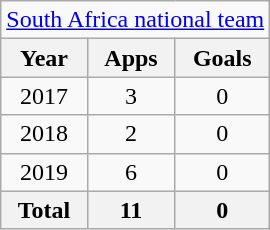<table class="wikitable" style="text-align:center">
<tr>
<td colspan="3"><a href='#'>South Africa national team</a></td>
</tr>
<tr>
<th>Year</th>
<th>Apps</th>
<th>Goals</th>
</tr>
<tr>
<td>2017</td>
<td>3</td>
<td>0</td>
</tr>
<tr>
<td>2018</td>
<td>2</td>
<td>0</td>
</tr>
<tr>
<td>2019</td>
<td>6</td>
<td>0</td>
</tr>
<tr>
<th>Total</th>
<th>11</th>
<th>0</th>
</tr>
</table>
